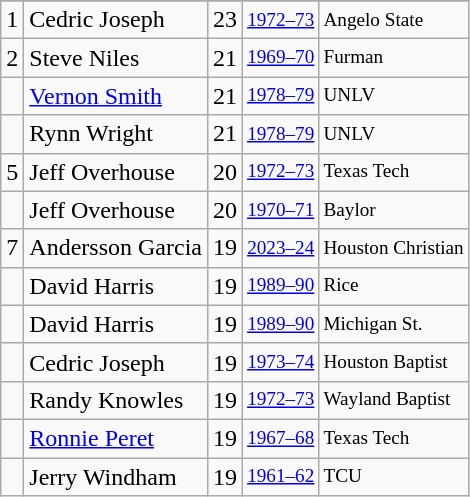<table class="wikitable">
<tr>
</tr>
<tr>
<td>1</td>
<td>Cedric Joseph</td>
<td>23</td>
<td style="font-size:80%;"><a href='#'>1972–73</a></td>
<td style="font-size:80%;">Angelo State</td>
</tr>
<tr>
<td>2</td>
<td>Steve Niles</td>
<td>21</td>
<td style="font-size:80%;"><a href='#'>1969–70</a></td>
<td style="font-size:80%;">Furman</td>
</tr>
<tr>
<td></td>
<td><a href='#'>Vernon Smith</a></td>
<td>21</td>
<td style="font-size:80%;"><a href='#'>1978–79</a></td>
<td style="font-size:80%;">UNLV</td>
</tr>
<tr>
<td></td>
<td>Rynn Wright</td>
<td>21</td>
<td style="font-size:80%;"><a href='#'>1978–79</a></td>
<td style="font-size:80%;">UNLV</td>
</tr>
<tr>
<td>5</td>
<td>Jeff Overhouse</td>
<td>20</td>
<td style="font-size:80%;"><a href='#'>1972–73</a></td>
<td style="font-size:80%;">Texas Tech</td>
</tr>
<tr>
<td></td>
<td>Jeff Overhouse</td>
<td>20</td>
<td style="font-size:80%;"><a href='#'>1970–71</a></td>
<td style="font-size:80%;">Baylor</td>
</tr>
<tr>
<td>7</td>
<td>Andersson Garcia</td>
<td>19</td>
<td style="font-size:80%;"><a href='#'>2023–24</a></td>
<td style="font-size:80%;">Houston Christian</td>
</tr>
<tr>
<td></td>
<td>David Harris</td>
<td>19</td>
<td style="font-size:80%;"><a href='#'>1989–90</a></td>
<td style="font-size:80%;">Rice</td>
</tr>
<tr>
<td></td>
<td>David Harris</td>
<td>19</td>
<td style="font-size:80%;"><a href='#'>1989–90</a></td>
<td style="font-size:80%;">Michigan St.</td>
</tr>
<tr>
<td></td>
<td>Cedric Joseph</td>
<td>19</td>
<td style="font-size:80%;"><a href='#'>1973–74</a></td>
<td style="font-size:80%;">Houston Baptist</td>
</tr>
<tr>
<td></td>
<td>Randy Knowles</td>
<td>19</td>
<td style="font-size:80%;"><a href='#'>1972–73</a></td>
<td style="font-size:80%;">Wayland Baptist</td>
</tr>
<tr>
<td></td>
<td><a href='#'>Ronnie Peret</a></td>
<td>19</td>
<td style="font-size:80%;"><a href='#'>1967–68</a></td>
<td style="font-size:80%;">Texas Tech</td>
</tr>
<tr>
<td></td>
<td>Jerry Windham</td>
<td>19</td>
<td style="font-size:80%;"><a href='#'>1961–62</a></td>
<td style="font-size:80%;">TCU</td>
</tr>
</table>
